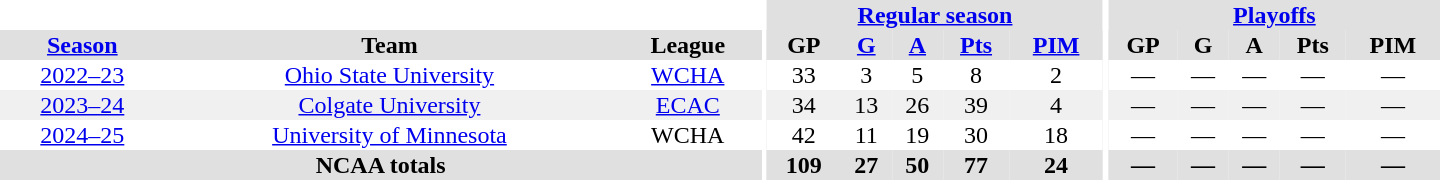<table border="0" cellpadding="1" cellspacing="0" style="text-align:center; width:60em">
<tr bgcolor="#e0e0e0">
<th colspan="3" bgcolor="#ffffff"></th>
<th rowspan="97" bgcolor="#ffffff"></th>
<th colspan="5"><a href='#'>Regular season</a></th>
<th rowspan="97" bgcolor="#ffffff"></th>
<th colspan="5"><a href='#'>Playoffs</a></th>
</tr>
<tr bgcolor="#e0e0e0">
<th><a href='#'>Season</a></th>
<th>Team</th>
<th>League</th>
<th>GP</th>
<th><a href='#'>G</a></th>
<th><a href='#'>A</a></th>
<th><a href='#'>Pts</a></th>
<th><a href='#'>PIM</a></th>
<th>GP</th>
<th>G</th>
<th>A</th>
<th>Pts</th>
<th>PIM</th>
</tr>
<tr>
<td><a href='#'>2022–23</a></td>
<td><a href='#'>Ohio State University</a></td>
<td><a href='#'>WCHA</a></td>
<td>33</td>
<td>3</td>
<td>5</td>
<td>8</td>
<td>2</td>
<td>—</td>
<td>—</td>
<td>—</td>
<td>—</td>
<td>—</td>
</tr>
<tr bgcolor="#f0f0f0">
<td><a href='#'>2023–24</a></td>
<td><a href='#'>Colgate University</a></td>
<td><a href='#'>ECAC</a></td>
<td>34</td>
<td>13</td>
<td>26</td>
<td>39</td>
<td>4</td>
<td>—</td>
<td>—</td>
<td>—</td>
<td>—</td>
<td>—</td>
</tr>
<tr>
<td><a href='#'>2024–25</a></td>
<td><a href='#'>University of Minnesota</a></td>
<td>WCHA</td>
<td>42</td>
<td>11</td>
<td>19</td>
<td>30</td>
<td>18</td>
<td>—</td>
<td>—</td>
<td>—</td>
<td>—</td>
<td>—</td>
</tr>
<tr>
</tr>
<tr bgcolor="#e0e0e0">
<th colspan="3">NCAA totals</th>
<th>109</th>
<th>27</th>
<th>50</th>
<th>77</th>
<th>24</th>
<th>—</th>
<th>—</th>
<th>—</th>
<th>—</th>
<th>—</th>
</tr>
</table>
